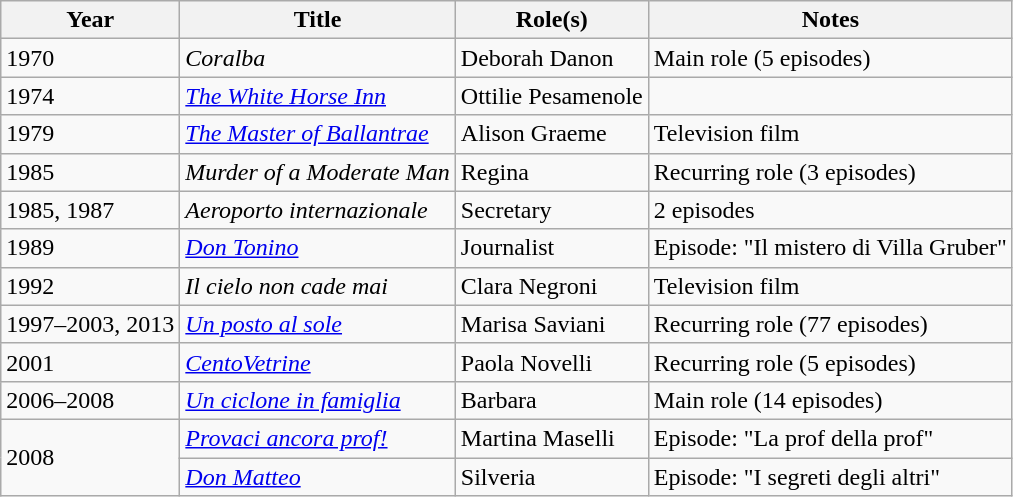<table class="wikitable plainrowheaders sortable">
<tr>
<th scope="col">Year</th>
<th scope="col">Title</th>
<th scope="col">Role(s)</th>
<th scope="col" class="unsortable">Notes</th>
</tr>
<tr>
<td>1970</td>
<td><em>Coralba</em></td>
<td>Deborah Danon</td>
<td>Main role (5 episodes)</td>
</tr>
<tr>
<td>1974</td>
<td><em><a href='#'>The White Horse Inn</a></em></td>
<td>Ottilie Pesamenole</td>
<td></td>
</tr>
<tr>
<td>1979</td>
<td><em><a href='#'>The Master of Ballantrae</a></em></td>
<td>Alison Graeme</td>
<td>Television film</td>
</tr>
<tr>
<td>1985</td>
<td><em>Murder of a Moderate Man</em></td>
<td>Regina</td>
<td>Recurring role (3 episodes)</td>
</tr>
<tr>
<td>1985, 1987</td>
<td><em>Aeroporto internazionale</em></td>
<td>Secretary</td>
<td>2 episodes</td>
</tr>
<tr>
<td>1989</td>
<td><em><a href='#'>Don Tonino</a></em></td>
<td>Journalist</td>
<td>Episode: "Il mistero di Villa Gruber"</td>
</tr>
<tr>
<td>1992</td>
<td><em>Il cielo non cade mai</em></td>
<td>Clara Negroni</td>
<td>Television film</td>
</tr>
<tr>
<td>1997–2003, 2013</td>
<td><em><a href='#'>Un posto al sole</a></em></td>
<td>Marisa Saviani</td>
<td>Recurring role (77 episodes)</td>
</tr>
<tr>
<td>2001</td>
<td><em><a href='#'>CentoVetrine</a></em></td>
<td>Paola Novelli</td>
<td>Recurring role (5 episodes)</td>
</tr>
<tr>
<td>2006–2008</td>
<td><em><a href='#'>Un ciclone in famiglia</a></em></td>
<td>Barbara</td>
<td>Main role (14 episodes)</td>
</tr>
<tr>
<td rowspan="2">2008</td>
<td><em><a href='#'>Provaci ancora prof!</a></em></td>
<td>Martina Maselli</td>
<td>Episode: "La prof della prof"</td>
</tr>
<tr>
<td><em><a href='#'>Don Matteo</a></em></td>
<td>Silveria</td>
<td>Episode: "I segreti degli altri"</td>
</tr>
</table>
